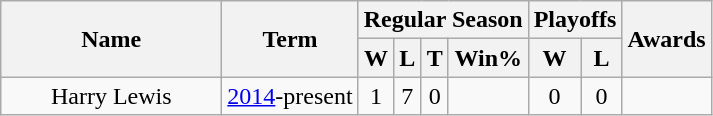<table class="wikitable">
<tr>
<th rowspan="2" style="width:140px;">Name</th>
<th rowspan="2">Term</th>
<th colspan="4">Regular Season</th>
<th colspan="2">Playoffs</th>
<th rowspan="2">Awards</th>
</tr>
<tr>
<th>W</th>
<th>L</th>
<th>T</th>
<th>Win%</th>
<th>W</th>
<th>L</th>
</tr>
<tr>
<td style="text-align:center;">Harry Lewis</td>
<td style="text-align:center;"><a href='#'>2014</a>-present</td>
<td style="text-align:center;">1</td>
<td style="text-align:center;">7</td>
<td style="text-align:center;">0</td>
<td style="text-align:center;"></td>
<td style="text-align:center;">0</td>
<td style="text-align:center;">0</td>
<td style="text-align:center;"></td>
</tr>
</table>
